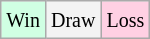<table class="wikitable">
<tr>
<td style="background-color: #d0ffe3;"><small>Win</small></td>
<td style="background-color: #f3f3f3;"><small>Draw</small></td>
<td style="background-color: #ffd0e3;"><small>Loss</small></td>
</tr>
</table>
